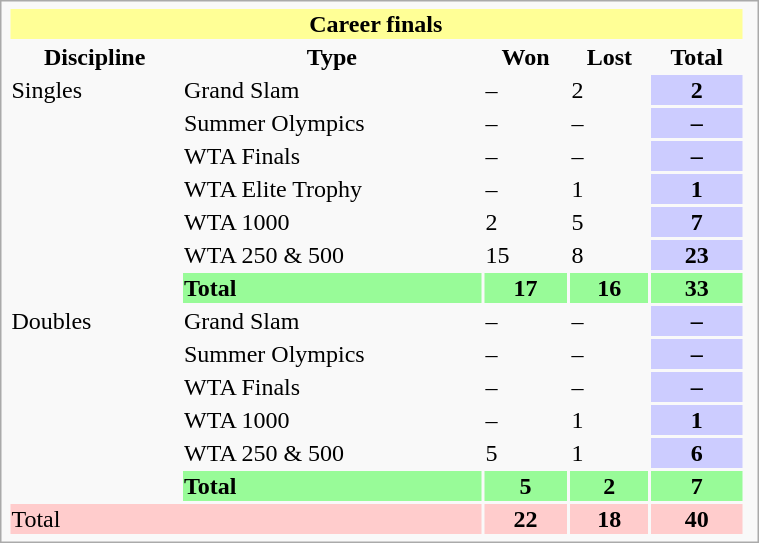<table class="infobox vcard vevent nowrap" width=40%>
<tr bgcolor=FFFF96>
<th colspan=5>Career finals</th>
</tr>
<tr>
<th>Discipline</th>
<th>Type</th>
<th>Won</th>
<th>Lost</th>
<th>Total</th>
<th></th>
</tr>
<tr>
<td rowspan=7>Singles</td>
<td>Grand Slam</td>
<td>–</td>
<td>2</td>
<th bgcolor=CCCCFF>2</th>
</tr>
<tr>
<td>Summer Olympics</td>
<td>–</td>
<td>–</td>
<th bgcolor=CCCCFF>–</th>
</tr>
<tr>
<td>WTA Finals</td>
<td>–</td>
<td>–</td>
<th bgcolor=CCCCFF>–</th>
</tr>
<tr>
<td>WTA Elite Trophy</td>
<td>–</td>
<td>1</td>
<th bgcolor=CCCCFF>1</th>
</tr>
<tr>
<td>WTA 1000</td>
<td>2</td>
<td>5</td>
<th bgcolor="CCCCFF">7</th>
</tr>
<tr>
<td>WTA 250 & 500</td>
<td>15</td>
<td>8</td>
<th bgcolor=CCCCFF>23</th>
</tr>
<tr bgcolor=98FB98>
<td><strong>Total</strong></td>
<th>17</th>
<th>16</th>
<th>33</th>
</tr>
<tr>
<td rowspan=6>Doubles</td>
<td>Grand Slam</td>
<td>–</td>
<td>–</td>
<th bgcolor=CCCCFF>–</th>
</tr>
<tr>
<td>Summer Olympics</td>
<td>–</td>
<td>–</td>
<th bgcolor=CCCCFF>–</th>
</tr>
<tr>
<td>WTA Finals</td>
<td>–</td>
<td>–</td>
<th bgcolor=CCCCFF>–</th>
</tr>
<tr>
<td>WTA 1000</td>
<td>–</td>
<td>1</td>
<th bgcolor=CCCCFF>1</th>
</tr>
<tr>
<td>WTA 250 & 500</td>
<td>5</td>
<td>1</td>
<th bgcolor=CCCCFF>6</th>
</tr>
<tr bgcolor=98FB98>
<td><strong>Total</strong></td>
<th>5</th>
<th>2</th>
<th>7</th>
</tr>
<tr bgcolor=FFCCCC>
<td colspan=2>Total</td>
<th>22</th>
<th>18</th>
<th>40</th>
</tr>
</table>
